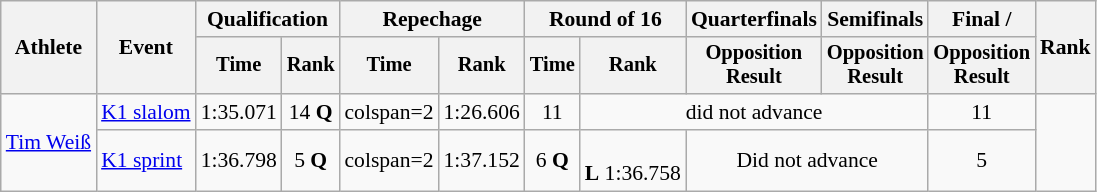<table class="wikitable" style="font-size:90%;">
<tr>
<th rowspan=2>Athlete</th>
<th rowspan=2>Event</th>
<th colspan=2>Qualification</th>
<th colspan=2>Repechage</th>
<th colspan=2>Round of 16</th>
<th>Quarterfinals</th>
<th>Semifinals</th>
<th>Final / </th>
<th rowspan=2>Rank</th>
</tr>
<tr style="font-size:95%">
<th>Time</th>
<th>Rank</th>
<th>Time</th>
<th>Rank</th>
<th>Time</th>
<th>Rank</th>
<th>Opposition <br>Result</th>
<th>Opposition <br>Result</th>
<th>Opposition <br>Result</th>
</tr>
<tr align=center>
<td rowspan=2 align=left><a href='#'>Tim Weiß</a></td>
<td align=left><a href='#'>K1 slalom</a></td>
<td>1:35.071</td>
<td>14 <strong>Q</strong></td>
<td>colspan=2 </td>
<td>1:26.606</td>
<td>11</td>
<td colspan=3>did not advance</td>
<td>11</td>
</tr>
<tr>
<td align=left><a href='#'>K1 sprint</a></td>
<td align=center>1:36.798</td>
<td align=center>5 <strong>Q</strong></td>
<td>colspan=2 </td>
<td align=center>1:37.152</td>
<td align=center>6 <strong>Q</strong></td>
<td align=center><br><strong>L</strong> 1:36.758</td>
<td colspan=2 align=center>Did not advance</td>
<td align=center>5</td>
</tr>
</table>
